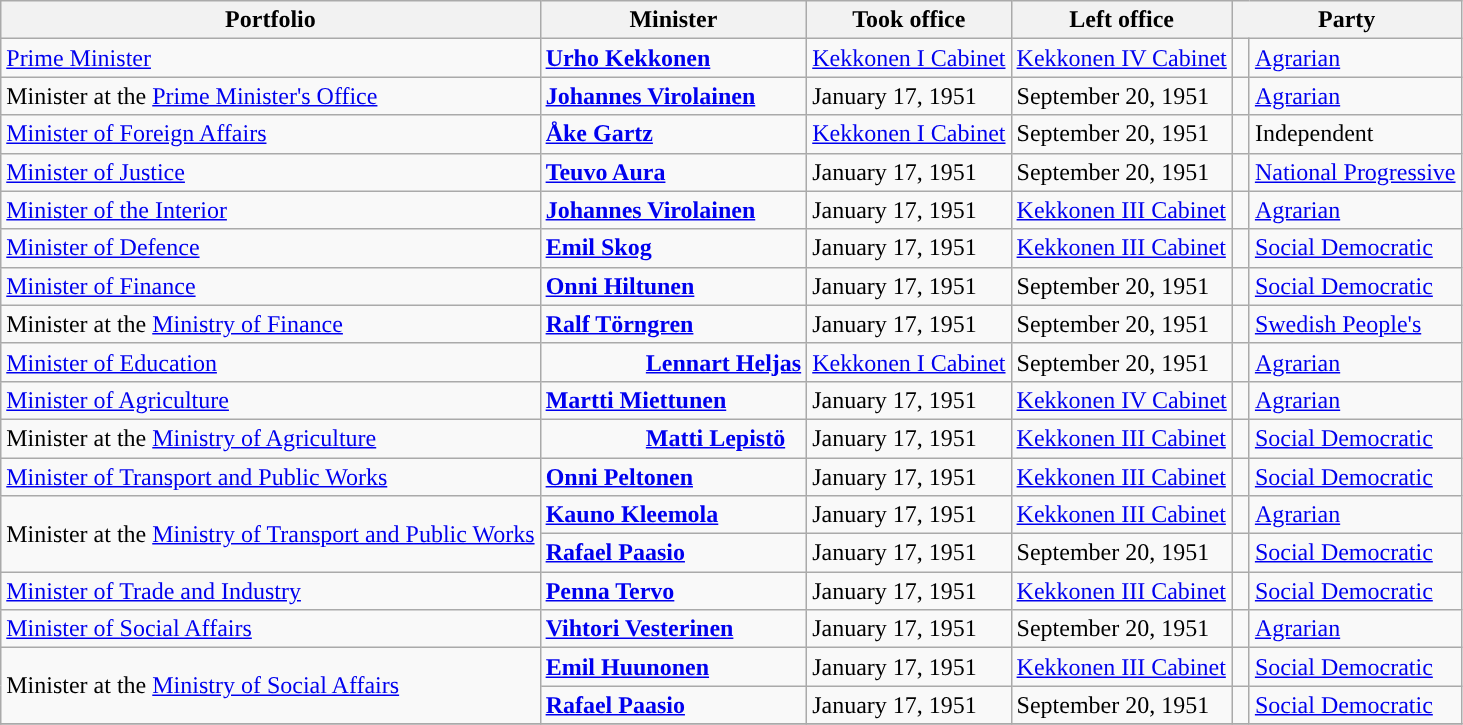<table class=wikitable>
<tr>
<th>Portfolio</th>
<th>Minister</th>
<th>Took office</th>
<th>Left office</th>
<th colspan ="2">Party</th>
</tr>
<tr>
<td align="left"><a href='#'>Prime Minister</a></td>
<td align="left"> <strong><a href='#'>Urho Kekkonen</a></strong></td>
<td><a href='#'>Kekkonen I Cabinet</a></td>
<td><a href='#'>Kekkonen IV Cabinet</a></td>
<td style="width: 4px; background: "></td>
<td><a href='#'>Agrarian</a></td>
</tr>
<tr>
<td align="left">Minister at the <a href='#'>Prime Minister's Office</a></td>
<td align="left"> <strong><a href='#'>Johannes Virolainen</a></strong></td>
<td>January 17, 1951</td>
<td>September 20, 1951</td>
<td style="width: 4px; background: "></td>
<td><a href='#'>Agrarian</a></td>
</tr>
<tr>
<td align="left"><a href='#'>Minister of  Foreign Affairs</a></td>
<td align="left"> <strong><a href='#'>Åke Gartz</a></strong></td>
<td><a href='#'>Kekkonen I Cabinet</a></td>
<td>September 20, 1951</td>
<td style="width: 4px; background: "></td>
<td>Independent</td>
</tr>
<tr>
<td align="left"><a href='#'>Minister of Justice</a></td>
<td align="left"> <strong><a href='#'>Teuvo Aura</a></strong></td>
<td>January 17, 1951</td>
<td>September 20, 1951</td>
<td style="width: 4px; background: "></td>
<td><a href='#'>National Progressive</a></td>
</tr>
<tr>
<td align="left"><a href='#'>Minister of the Interior</a></td>
<td align="left"> <strong><a href='#'>Johannes Virolainen</a></strong></td>
<td>January 17, 1951</td>
<td><a href='#'>Kekkonen III Cabinet</a></td>
<td style="width: 4px; background: "></td>
<td><a href='#'>Agrarian</a></td>
</tr>
<tr>
<td align="left"><a href='#'>Minister of Defence</a></td>
<td align="left"> <strong><a href='#'>Emil Skog</a></strong></td>
<td>January 17, 1951</td>
<td><a href='#'>Kekkonen III Cabinet</a></td>
<td style="width: 4px; background: "></td>
<td><a href='#'>Social Democratic</a></td>
</tr>
<tr>
<td align="left"><a href='#'>Minister of Finance</a></td>
<td align="left"> <strong><a href='#'>Onni Hiltunen</a></strong></td>
<td>January 17, 1951</td>
<td>September 20, 1951</td>
<td style="width: 4px; background: "></td>
<td><a href='#'>Social Democratic</a></td>
</tr>
<tr>
<td align="left">Minister at the <a href='#'>Ministry of Finance</a></td>
<td align="left"> <strong><a href='#'>Ralf Törngren</a></strong></td>
<td>January 17, 1951</td>
<td>September 20, 1951</td>
<td style="width: 4px; background: "></td>
<td><a href='#'>Swedish People's</a></td>
</tr>
<tr>
<td align="left"><a href='#'>Minister of Education</a></td>
<td style="padding-left:70px" align="left"><strong><a href='#'>Lennart Heljas</a></strong></td>
<td><a href='#'>Kekkonen I Cabinet</a></td>
<td>September 20, 1951</td>
<td style="width: 4px; background: "></td>
<td><a href='#'>Agrarian</a></td>
</tr>
<tr>
<td align="left"><a href='#'>Minister of Agriculture</a></td>
<td align="left"> <strong><a href='#'>Martti Miettunen</a></strong></td>
<td>January 17, 1951</td>
<td><a href='#'>Kekkonen IV Cabinet</a></td>
<td style="width: 4px; background: "></td>
<td><a href='#'>Agrarian</a></td>
</tr>
<tr>
<td align="left">Minister at the <a href='#'>Ministry of Agriculture</a></td>
<td style="padding-left:70px" align="left"><strong><a href='#'>Matti Lepistö</a></strong></td>
<td>January 17, 1951</td>
<td><a href='#'>Kekkonen III Cabinet</a></td>
<td style="width: 4px; background: "></td>
<td><a href='#'>Social Democratic</a></td>
</tr>
<tr>
<td align="left"><a href='#'>Minister of Transport and Public Works</a></td>
<td align="left"> <strong><a href='#'>Onni Peltonen</a></strong></td>
<td>January 17, 1951</td>
<td><a href='#'>Kekkonen III Cabinet</a></td>
<td style="width: 4px; background: "></td>
<td><a href='#'>Social Democratic</a></td>
</tr>
<tr>
<td rowspan="2" align="left">Minister at the <a href='#'>Ministry of Transport and Public Works</a></td>
<td align="left"> <strong><a href='#'>Kauno Kleemola</a></strong></td>
<td>January 17, 1951</td>
<td><a href='#'>Kekkonen III Cabinet</a></td>
<td style="width: 4px; background: "></td>
<td><a href='#'>Agrarian</a></td>
</tr>
<tr>
<td align="left"> <strong><a href='#'>Rafael Paasio</a></strong></td>
<td>January 17, 1951</td>
<td>September 20, 1951</td>
<td style="width: 4px; background: "></td>
<td><a href='#'>Social Democratic</a></td>
</tr>
<tr>
<td align="left"><a href='#'>Minister of Trade and Industry</a></td>
<td align="left"> <strong><a href='#'>Penna Tervo</a></strong></td>
<td>January 17, 1951</td>
<td><a href='#'>Kekkonen III Cabinet</a></td>
<td style="width: 4px; background: "></td>
<td><a href='#'>Social Democratic</a></td>
</tr>
<tr>
<td align="left"><a href='#'>Minister of Social Affairs</a></td>
<td align="left"> <strong><a href='#'>Vihtori Vesterinen</a></strong></td>
<td>January 17, 1951</td>
<td>September 20, 1951</td>
<td style="width: 4px; background: "></td>
<td><a href='#'>Agrarian</a></td>
</tr>
<tr>
<td rowspan="2" align="left">Minister at the <a href='#'>Ministry of Social Affairs</a></td>
<td align="left"> <strong><a href='#'>Emil Huunonen</a></strong></td>
<td>January 17, 1951</td>
<td><a href='#'>Kekkonen III Cabinet</a></td>
<td style="width: 4px; background: "></td>
<td><a href='#'>Social Democratic</a></td>
</tr>
<tr>
<td align="left"> <strong><a href='#'>Rafael Paasio</a></strong></td>
<td>January 17, 1951</td>
<td>September 20, 1951</td>
<td style="width: 4px; background: "></td>
<td><a href='#'>Social Democratic</a></td>
</tr>
<tr>
</tr>
</table>
